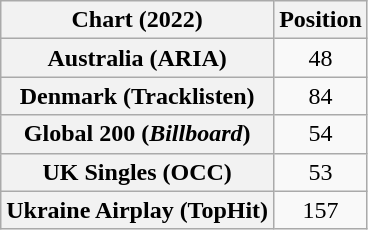<table class="wikitable sortable plainrowheaders" style="text-align:center">
<tr>
<th scope="col">Chart (2022)</th>
<th scope="col">Position</th>
</tr>
<tr>
<th scope="row">Australia (ARIA)</th>
<td>48</td>
</tr>
<tr>
<th scope="row">Denmark (Tracklisten)</th>
<td>84</td>
</tr>
<tr>
<th scope="row">Global 200 (<em>Billboard</em>)</th>
<td>54</td>
</tr>
<tr>
<th scope="row">UK Singles (OCC)</th>
<td>53</td>
</tr>
<tr>
<th scope="row">Ukraine Airplay (TopHit)</th>
<td>157</td>
</tr>
</table>
